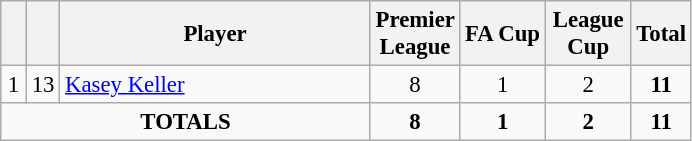<table class="wikitable sortable" style="font-size: 95%; text-align: center;">
<tr>
<th width=10></th>
<th width=10></th>
<th width=200>Player</th>
<th width=50>Premier League</th>
<th width=50>FA Cup</th>
<th width=50>League Cup</th>
<th>Total</th>
</tr>
<tr>
<td>1</td>
<td>13</td>
<td align="left"> <a href='#'>Kasey Keller</a></td>
<td>8</td>
<td>1</td>
<td>2</td>
<td><strong>11</strong></td>
</tr>
<tr>
<td colspan="3"><strong>TOTALS</strong></td>
<td><strong>8</strong></td>
<td><strong>1</strong></td>
<td><strong>2</strong></td>
<td><strong>11</strong></td>
</tr>
</table>
